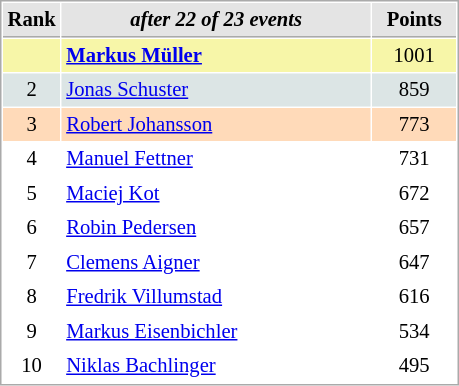<table cellspacing="1" cellpadding="3" style="border:1px solid #AAAAAA;font-size:86%">
<tr style="background-color: #E4E4E4;">
<th style="border-bottom:1px solid #AAAAAA; width: 10px;">Rank</th>
<th style="border-bottom:1px solid #AAAAAA; width: 200px;"><em>after 22 of 23 events</em></th>
<th style="border-bottom:1px solid #AAAAAA; width: 50px;">Points</th>
</tr>
<tr style="background:#f7f6a8;">
<td align=center></td>
<td> <strong><a href='#'>Markus Müller</a></strong></td>
<td align=center>1001</td>
</tr>
<tr style="background:#dce5e5;">
<td align=center>2</td>
<td> <a href='#'>Jonas Schuster</a></td>
<td align=center>859</td>
</tr>
<tr style="background:#ffdab9;">
<td align=center>3</td>
<td> <a href='#'>Robert Johansson</a></td>
<td align=center>773</td>
</tr>
<tr>
<td align=center>4</td>
<td> <a href='#'>Manuel Fettner</a></td>
<td align=center>731</td>
</tr>
<tr>
<td align=center>5</td>
<td> <a href='#'>Maciej Kot</a></td>
<td align=center>672</td>
</tr>
<tr>
<td align=center>6</td>
<td> <a href='#'>Robin Pedersen</a></td>
<td align=center>657</td>
</tr>
<tr>
<td align=center>7</td>
<td> <a href='#'>Clemens Aigner</a></td>
<td align=center>647</td>
</tr>
<tr>
<td align=center>8</td>
<td> <a href='#'>Fredrik Villumstad</a></td>
<td align=center>616</td>
</tr>
<tr>
<td align=center>9</td>
<td> <a href='#'>Markus Eisenbichler</a></td>
<td align=center>534</td>
</tr>
<tr>
<td align=center>10</td>
<td> <a href='#'>Niklas Bachlinger</a></td>
<td align=center>495</td>
</tr>
</table>
